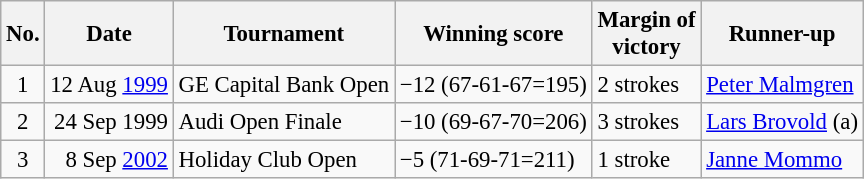<table class="wikitable" style="font-size:95%;">
<tr>
<th>No.</th>
<th>Date</th>
<th>Tournament</th>
<th>Winning score</th>
<th>Margin of<br>victory</th>
<th>Runner-up</th>
</tr>
<tr>
<td align=center>1</td>
<td align=right>12 Aug <a href='#'>1999</a></td>
<td>GE Capital Bank Open</td>
<td>−12 (67-61-67=195)</td>
<td>2 strokes</td>
<td> <a href='#'>Peter Malmgren</a></td>
</tr>
<tr>
<td align=center>2</td>
<td align=right>24 Sep 1999</td>
<td>Audi Open Finale</td>
<td>−10 (69-67-70=206)</td>
<td>3 strokes</td>
<td> <a href='#'>Lars Brovold</a> (a)</td>
</tr>
<tr>
<td align=center>3</td>
<td align=right>8 Sep <a href='#'>2002</a></td>
<td>Holiday Club Open</td>
<td>−5 (71-69-71=211)</td>
<td>1 stroke</td>
<td> <a href='#'>Janne Mommo</a></td>
</tr>
</table>
